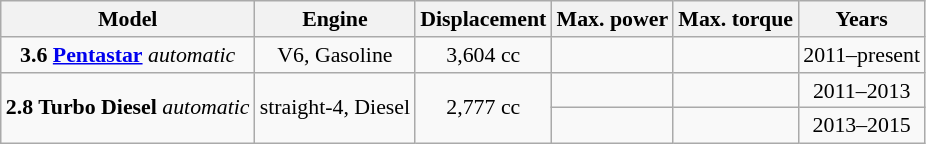<table class="wikitable" style="text-align:center; font-size:91%;">
<tr>
<th>Model</th>
<th>Engine</th>
<th>Displacement</th>
<th>Max. power</th>
<th>Max. torque</th>
<th>Years</th>
</tr>
<tr>
<td><strong>3.6 <a href='#'>Pentastar</a></strong> <em>automatic</em></td>
<td>V6, Gasoline</td>
<td>3,604 cc</td>
<td></td>
<td></td>
<td>2011–present</td>
</tr>
<tr>
<td rowspan=2><strong>2.8 Turbo Diesel</strong> <em>automatic</em></td>
<td rowspan=2>straight-4, Diesel</td>
<td rowspan=2>2,777 cc</td>
<td></td>
<td></td>
<td>2011–2013</td>
</tr>
<tr>
<td></td>
<td></td>
<td>2013–2015</td>
</tr>
</table>
